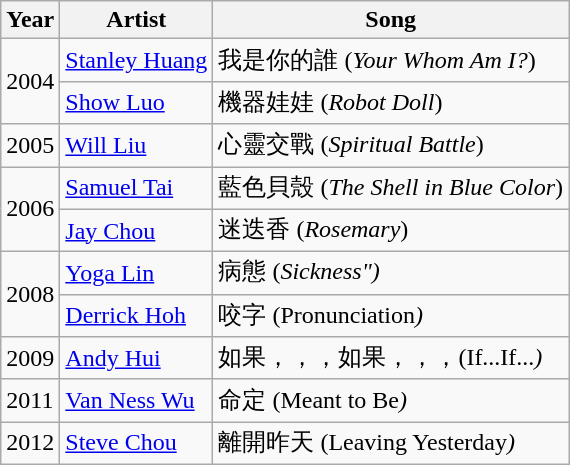<table class="wikitable sortable">
<tr>
<th>Year</th>
<th>Artist</th>
<th>Song</th>
</tr>
<tr>
<td rowspan="2">2004</td>
<td><a href='#'>Stanley Huang</a></td>
<td>我是你的誰 (<em>Your Whom Am I?</em>)</td>
</tr>
<tr>
<td><a href='#'>Show Luo</a></td>
<td>機器娃娃 (<em>Robot Doll</em>)</td>
</tr>
<tr>
<td>2005</td>
<td><a href='#'>Will Liu</a></td>
<td>心靈交戰 (<em>Spiritual Battle</em>)</td>
</tr>
<tr>
<td rowspan="2">2006</td>
<td><a href='#'>Samuel Tai</a></td>
<td>藍色貝殼 (<em>The Shell in Blue Color</em>)</td>
</tr>
<tr>
<td><a href='#'>Jay Chou</a></td>
<td>迷迭香 (<em>Rosemary</em>)</td>
</tr>
<tr>
<td rowspan="2">2008</td>
<td><a href='#'>Yoga Lin</a></td>
<td>病態 (<em>Sickness")</td>
</tr>
<tr>
<td><a href='#'>Derrick Hoh</a></td>
<td>咬字 (</em>Pronunciation<em>)</td>
</tr>
<tr>
<td>2009</td>
<td><a href='#'>Andy Hui</a></td>
<td>如果，，，如果，，，(</em>If...If...<em>)</td>
</tr>
<tr>
<td>2011</td>
<td><a href='#'>Van Ness Wu</a></td>
<td>命定 (</em>Meant to Be<em>)</td>
</tr>
<tr>
<td>2012</td>
<td><a href='#'>Steve Chou</a></td>
<td>離開昨天 (</em>Leaving Yesterday<em>)</td>
</tr>
</table>
